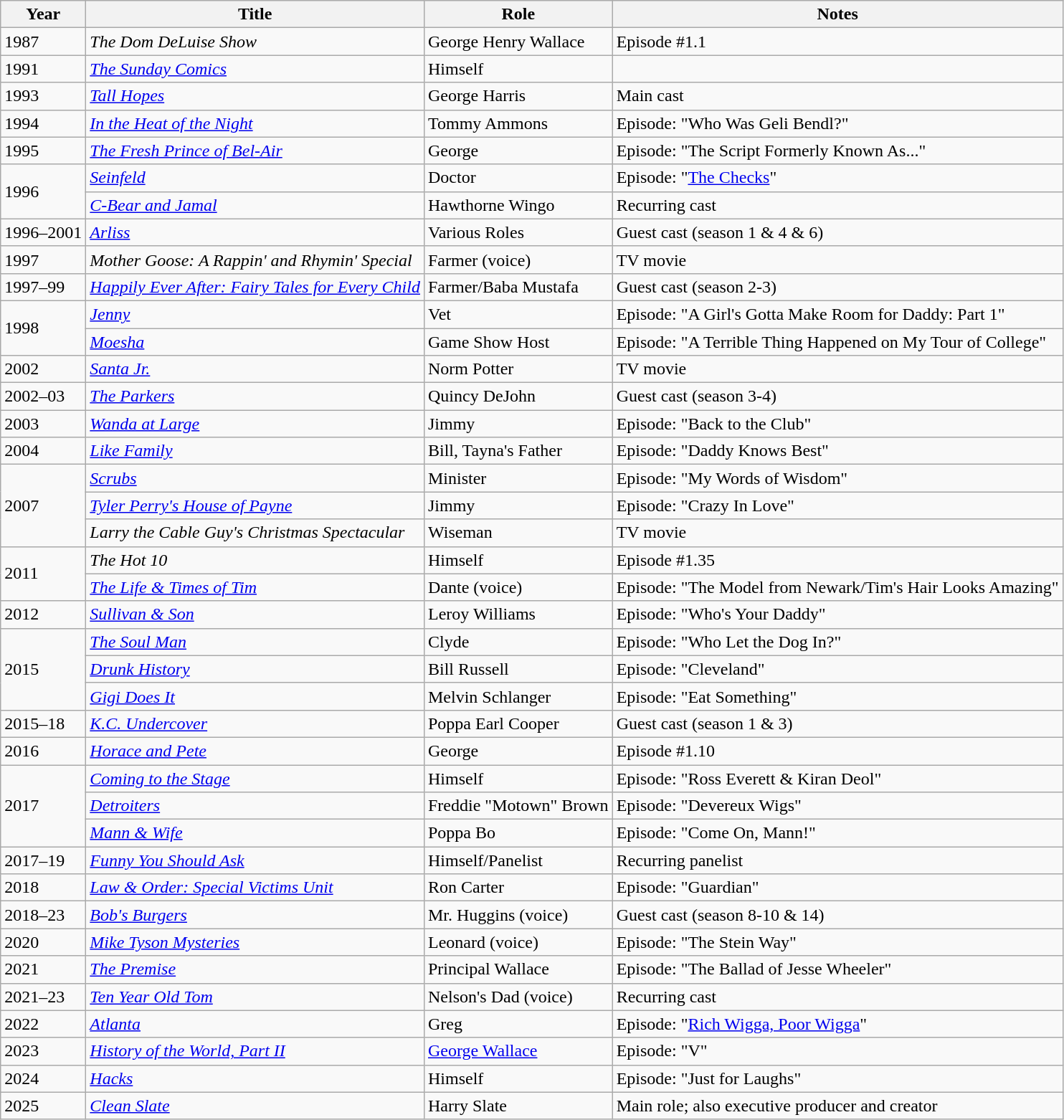<table class="wikitable sortable">
<tr>
<th>Year</th>
<th>Title</th>
<th>Role</th>
<th>Notes</th>
</tr>
<tr>
<td>1987</td>
<td><em>The Dom DeLuise Show</em></td>
<td>George Henry Wallace</td>
<td>Episode #1.1</td>
</tr>
<tr>
<td>1991</td>
<td><em><a href='#'>The Sunday Comics</a></em></td>
<td>Himself</td>
<td></td>
</tr>
<tr>
<td>1993</td>
<td><em><a href='#'>Tall Hopes</a></em></td>
<td>George Harris</td>
<td>Main cast</td>
</tr>
<tr>
<td>1994</td>
<td><em><a href='#'>In the Heat of the Night</a></em></td>
<td>Tommy Ammons</td>
<td>Episode: "Who Was Geli Bendl?"</td>
</tr>
<tr>
<td>1995</td>
<td><em><a href='#'>The Fresh Prince of Bel-Air</a></em></td>
<td>George</td>
<td>Episode: "The Script Formerly Known As..."</td>
</tr>
<tr>
<td rowspan=2>1996</td>
<td><em><a href='#'>Seinfeld</a></em></td>
<td>Doctor</td>
<td>Episode: "<a href='#'>The Checks</a>"</td>
</tr>
<tr>
<td><em><a href='#'>C-Bear and Jamal</a></em></td>
<td>Hawthorne Wingo</td>
<td>Recurring cast</td>
</tr>
<tr>
<td>1996–2001</td>
<td><em><a href='#'>Arliss</a></em></td>
<td>Various Roles</td>
<td>Guest cast (season 1 & 4 & 6)</td>
</tr>
<tr>
<td>1997</td>
<td><em>Mother Goose: A Rappin' and Rhymin' Special</em></td>
<td>Farmer (voice)</td>
<td>TV movie</td>
</tr>
<tr>
<td>1997–99</td>
<td><em><a href='#'>Happily Ever After: Fairy Tales for Every Child</a></em></td>
<td>Farmer/Baba Mustafa</td>
<td>Guest cast (season 2-3)</td>
</tr>
<tr>
<td rowspan=2>1998</td>
<td><em><a href='#'>Jenny</a></em></td>
<td>Vet</td>
<td>Episode: "A Girl's Gotta Make Room for Daddy: Part 1"</td>
</tr>
<tr>
<td><em><a href='#'>Moesha</a></em></td>
<td>Game Show Host</td>
<td>Episode: "A Terrible Thing Happened on My Tour of College"</td>
</tr>
<tr>
<td>2002</td>
<td><em><a href='#'>Santa Jr.</a></em></td>
<td>Norm Potter</td>
<td>TV movie</td>
</tr>
<tr>
<td>2002–03</td>
<td><em><a href='#'>The Parkers</a></em></td>
<td>Quincy DeJohn</td>
<td>Guest cast (season 3-4)</td>
</tr>
<tr>
<td>2003</td>
<td><em><a href='#'>Wanda at Large</a></em></td>
<td>Jimmy</td>
<td>Episode: "Back to the Club"</td>
</tr>
<tr>
<td>2004</td>
<td><em><a href='#'>Like Family</a></em></td>
<td>Bill, Tayna's Father</td>
<td>Episode: "Daddy Knows Best"</td>
</tr>
<tr>
<td rowspan=3>2007</td>
<td><em><a href='#'>Scrubs</a></em></td>
<td>Minister</td>
<td>Episode: "My Words of Wisdom"</td>
</tr>
<tr>
<td><em><a href='#'>Tyler Perry's House of Payne</a></em></td>
<td>Jimmy</td>
<td>Episode: "Crazy In Love"</td>
</tr>
<tr>
<td><em>Larry the Cable Guy's Christmas Spectacular</em></td>
<td>Wiseman</td>
<td>TV movie</td>
</tr>
<tr>
<td rowspan=2>2011</td>
<td><em>The Hot 10</em></td>
<td>Himself</td>
<td>Episode #1.35</td>
</tr>
<tr>
<td><em><a href='#'>The Life & Times of Tim</a></em></td>
<td>Dante (voice)</td>
<td>Episode: "The Model from Newark/Tim's Hair Looks Amazing"</td>
</tr>
<tr>
<td>2012</td>
<td><em><a href='#'>Sullivan & Son</a></em></td>
<td>Leroy Williams</td>
<td>Episode: "Who's Your Daddy"</td>
</tr>
<tr>
<td rowspan=3>2015</td>
<td><em><a href='#'>The Soul Man</a></em></td>
<td>Clyde</td>
<td>Episode: "Who Let the Dog In?"</td>
</tr>
<tr>
<td><em><a href='#'>Drunk History</a></em></td>
<td>Bill Russell</td>
<td>Episode: "Cleveland"</td>
</tr>
<tr>
<td><em><a href='#'>Gigi Does It</a></em></td>
<td>Melvin Schlanger</td>
<td>Episode: "Eat Something"</td>
</tr>
<tr>
<td>2015–18</td>
<td><em><a href='#'>K.C. Undercover</a></em></td>
<td>Poppa Earl Cooper</td>
<td>Guest cast (season 1 & 3)</td>
</tr>
<tr>
<td>2016</td>
<td><em><a href='#'>Horace and Pete</a></em></td>
<td>George</td>
<td>Episode #1.10</td>
</tr>
<tr>
<td rowspan=3>2017</td>
<td><em><a href='#'>Coming to the Stage</a></em></td>
<td>Himself</td>
<td>Episode: "Ross Everett & Kiran Deol"</td>
</tr>
<tr>
<td><em><a href='#'>Detroiters</a></em></td>
<td>Freddie "Motown" Brown</td>
<td>Episode: "Devereux Wigs"</td>
</tr>
<tr>
<td><em><a href='#'>Mann & Wife</a></em></td>
<td>Poppa Bo</td>
<td>Episode: "Come On, Mann!"</td>
</tr>
<tr>
<td>2017–19</td>
<td><em><a href='#'>Funny You Should Ask</a></em></td>
<td>Himself/Panelist</td>
<td>Recurring panelist</td>
</tr>
<tr>
<td>2018</td>
<td><em><a href='#'>Law & Order: Special Victims Unit</a></em></td>
<td>Ron Carter</td>
<td>Episode: "Guardian"</td>
</tr>
<tr>
<td>2018–23</td>
<td><em><a href='#'>Bob's Burgers</a></em></td>
<td>Mr. Huggins (voice)</td>
<td>Guest cast (season 8-10 & 14)</td>
</tr>
<tr>
<td>2020</td>
<td><em><a href='#'>Mike Tyson Mysteries</a></em></td>
<td>Leonard (voice)</td>
<td>Episode: "The Stein Way"</td>
</tr>
<tr>
<td>2021</td>
<td><em><a href='#'>The Premise</a></em></td>
<td>Principal Wallace</td>
<td>Episode: "The Ballad of Jesse Wheeler"</td>
</tr>
<tr>
<td>2021–23</td>
<td><em><a href='#'>Ten Year Old Tom</a></em></td>
<td>Nelson's Dad (voice)</td>
<td>Recurring cast</td>
</tr>
<tr>
<td>2022</td>
<td><em><a href='#'>Atlanta</a></em></td>
<td>Greg</td>
<td>Episode: "<a href='#'>Rich Wigga, Poor Wigga</a>"</td>
</tr>
<tr>
<td>2023</td>
<td><em><a href='#'>History of the World, Part II</a></em></td>
<td><a href='#'>George Wallace</a></td>
<td>Episode: "V"</td>
</tr>
<tr>
<td>2024</td>
<td><em><a href='#'>Hacks</a></em></td>
<td>Himself</td>
<td>Episode: "Just for Laughs"</td>
</tr>
<tr>
<td>2025</td>
<td><em><a href='#'>Clean Slate</a></em></td>
<td>Harry Slate</td>
<td>Main role; also executive producer and creator</td>
</tr>
</table>
